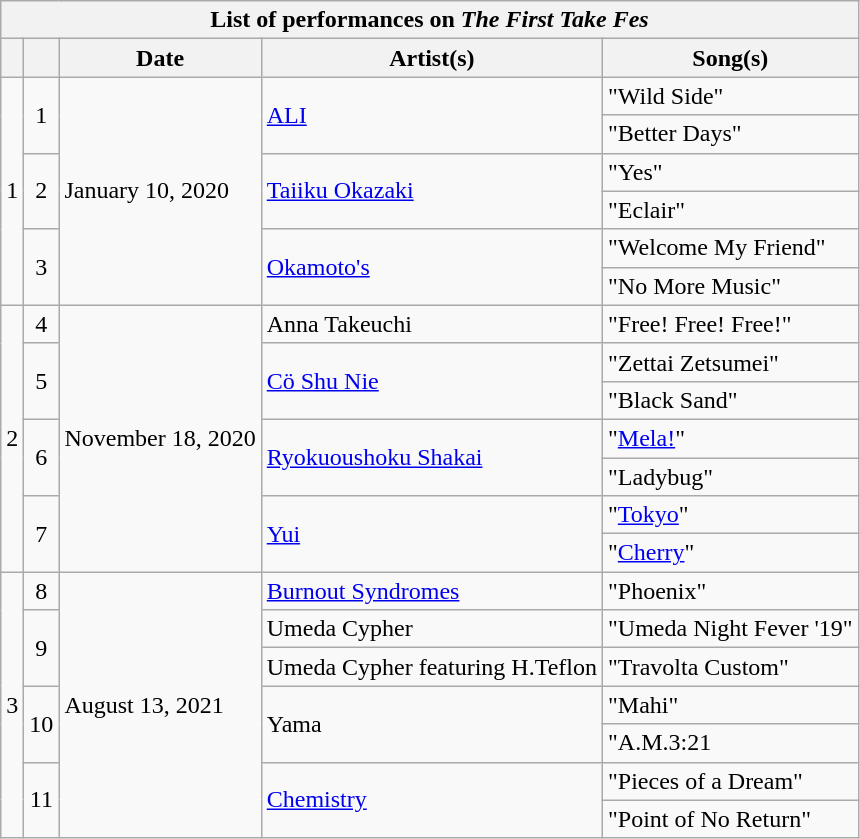<table class="wikitable plainrowheaders collapsible collapsed">
<tr>
<th scope="col" colspan="5">List of performances on <em>The First Take Fes</em></th>
</tr>
<tr>
<th scope="col"></th>
<th scope="col"></th>
<th scope="col">Date</th>
<th scope="col">Artist(s)</th>
<th scope="col">Song(s)</th>
</tr>
<tr>
<td style="text-align:center" rowspan="6">1</td>
<td style="text-align:center" rowspan="2">1</td>
<td rowspan="6">January 10, 2020</td>
<td rowspan="2"><a href='#'>ALI</a></td>
<td>"Wild Side"</td>
</tr>
<tr>
<td>"Better Days"</td>
</tr>
<tr>
<td style="text-align:center" rowspan="2">2</td>
<td rowspan="2"><a href='#'>Taiiku Okazaki</a></td>
<td>"Yes"</td>
</tr>
<tr>
<td>"Eclair"</td>
</tr>
<tr>
<td style="text-align:center" rowspan="2">3</td>
<td rowspan="2"><a href='#'>Okamoto's</a></td>
<td>"Welcome My Friend"</td>
</tr>
<tr>
<td>"No More Music"</td>
</tr>
<tr>
<td style="text-align:center" rowspan="7">2</td>
<td style="text-align:center">4</td>
<td rowspan="7">November 18, 2020</td>
<td>Anna Takeuchi</td>
<td>"Free! Free! Free!"</td>
</tr>
<tr>
<td style="text-align:center" rowspan="2">5</td>
<td rowspan="2"><a href='#'>Cö Shu Nie</a></td>
<td>"Zettai Zetsumei"</td>
</tr>
<tr>
<td>"Black Sand"</td>
</tr>
<tr>
<td style="text-align:center" rowspan="2">6</td>
<td rowspan="2"><a href='#'>Ryokuoushoku Shakai</a></td>
<td>"<a href='#'>Mela!</a>"</td>
</tr>
<tr>
<td>"Ladybug"</td>
</tr>
<tr>
<td style="text-align:center" rowspan="2">7</td>
<td rowspan="2"><a href='#'>Yui</a></td>
<td>"<a href='#'>Tokyo</a>"</td>
</tr>
<tr>
<td>"<a href='#'>Cherry</a>"</td>
</tr>
<tr>
<td style="text-align:center" rowspan="7">3</td>
<td style="text-align:center">8</td>
<td rowspan="7">August 13, 2021</td>
<td><a href='#'>Burnout Syndromes</a></td>
<td>"Phoenix"</td>
</tr>
<tr>
<td style="text-align:center" rowspan="2">9</td>
<td>Umeda Cypher</td>
<td>"Umeda Night Fever '19"</td>
</tr>
<tr>
<td>Umeda Cypher featuring H.Teflon</td>
<td>"Travolta Custom"</td>
</tr>
<tr>
<td style="text-align:center" rowspan="2">10</td>
<td rowspan="2">Yama</td>
<td>"Mahi"</td>
</tr>
<tr>
<td>"A.M.3:21</td>
</tr>
<tr>
<td style="text-align:center" rowspan="2">11</td>
<td rowspan="2"><a href='#'>Chemistry</a></td>
<td>"Pieces of a Dream"</td>
</tr>
<tr>
<td>"Point of No Return"</td>
</tr>
</table>
